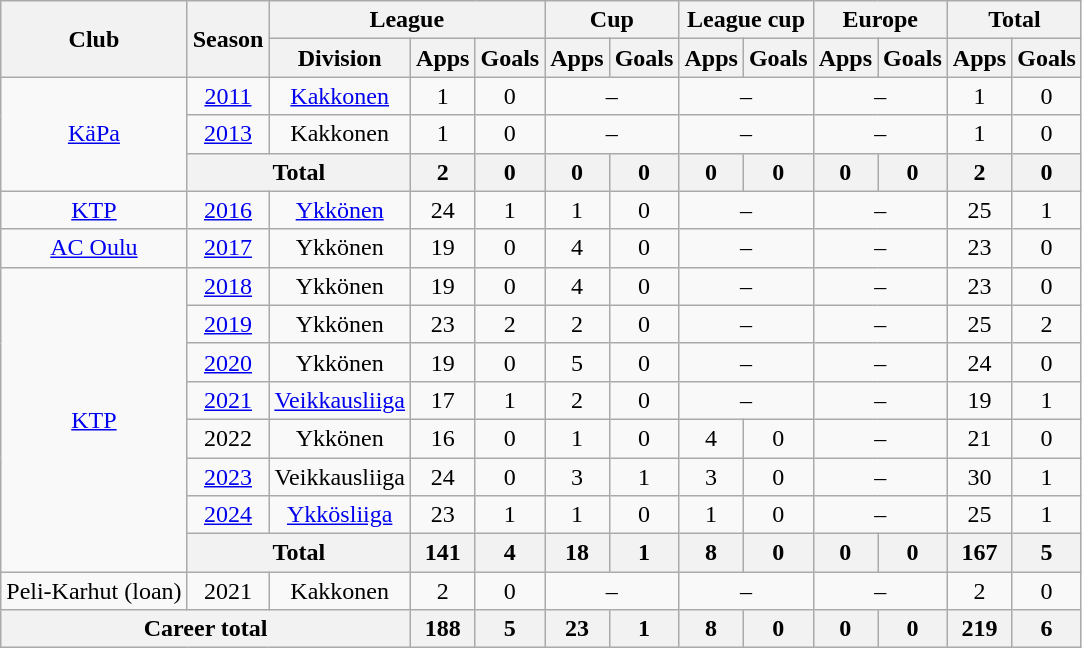<table class="wikitable" style="text-align:center">
<tr>
<th rowspan="2">Club</th>
<th rowspan="2">Season</th>
<th colspan="3">League</th>
<th colspan="2">Cup</th>
<th colspan="2">League cup</th>
<th colspan="2">Europe</th>
<th colspan="2">Total</th>
</tr>
<tr>
<th>Division</th>
<th>Apps</th>
<th>Goals</th>
<th>Apps</th>
<th>Goals</th>
<th>Apps</th>
<th>Goals</th>
<th>Apps</th>
<th>Goals</th>
<th>Apps</th>
<th>Goals</th>
</tr>
<tr>
<td rowspan=3><a href='#'>KäPa</a></td>
<td><a href='#'>2011</a></td>
<td><a href='#'>Kakkonen</a></td>
<td>1</td>
<td>0</td>
<td colspan=2>–</td>
<td colspan=2>–</td>
<td colspan=2>–</td>
<td>1</td>
<td>0</td>
</tr>
<tr>
<td><a href='#'>2013</a></td>
<td>Kakkonen</td>
<td>1</td>
<td>0</td>
<td colspan=2>–</td>
<td colspan=2>–</td>
<td colspan=2>–</td>
<td>1</td>
<td>0</td>
</tr>
<tr>
<th colspan=2>Total</th>
<th>2</th>
<th>0</th>
<th>0</th>
<th>0</th>
<th>0</th>
<th>0</th>
<th>0</th>
<th>0</th>
<th>2</th>
<th>0</th>
</tr>
<tr>
<td><a href='#'>KTP</a></td>
<td><a href='#'>2016</a></td>
<td><a href='#'>Ykkönen</a></td>
<td>24</td>
<td>1</td>
<td>1</td>
<td>0</td>
<td colspan=2>–</td>
<td colspan=2>–</td>
<td>25</td>
<td>1</td>
</tr>
<tr>
<td><a href='#'>AC Oulu</a></td>
<td><a href='#'>2017</a></td>
<td>Ykkönen</td>
<td>19</td>
<td>0</td>
<td>4</td>
<td>0</td>
<td colspan=2>–</td>
<td colspan=2>–</td>
<td>23</td>
<td>0</td>
</tr>
<tr>
<td rowspan=8><a href='#'>KTP</a></td>
<td><a href='#'>2018</a></td>
<td>Ykkönen</td>
<td>19</td>
<td>0</td>
<td>4</td>
<td>0</td>
<td colspan=2>–</td>
<td colspan=2>–</td>
<td>23</td>
<td>0</td>
</tr>
<tr>
<td><a href='#'>2019</a></td>
<td>Ykkönen</td>
<td>23</td>
<td>2</td>
<td>2</td>
<td>0</td>
<td colspan=2>–</td>
<td colspan=2>–</td>
<td>25</td>
<td>2</td>
</tr>
<tr>
<td><a href='#'>2020</a></td>
<td>Ykkönen</td>
<td>19</td>
<td>0</td>
<td>5</td>
<td>0</td>
<td colspan=2>–</td>
<td colspan=2>–</td>
<td>24</td>
<td>0</td>
</tr>
<tr>
<td><a href='#'>2021</a></td>
<td><a href='#'>Veikkausliiga</a></td>
<td>17</td>
<td>1</td>
<td>2</td>
<td>0</td>
<td colspan=2>–</td>
<td colspan=2>–</td>
<td>19</td>
<td>1</td>
</tr>
<tr>
<td>2022</td>
<td>Ykkönen</td>
<td>16</td>
<td>0</td>
<td>1</td>
<td>0</td>
<td>4</td>
<td>0</td>
<td colspan=2>–</td>
<td>21</td>
<td>0</td>
</tr>
<tr>
<td><a href='#'>2023</a></td>
<td>Veikkausliiga</td>
<td>24</td>
<td>0</td>
<td>3</td>
<td>1</td>
<td>3</td>
<td>0</td>
<td colspan=2>–</td>
<td>30</td>
<td>1</td>
</tr>
<tr>
<td><a href='#'>2024</a></td>
<td><a href='#'>Ykkösliiga</a></td>
<td>23</td>
<td>1</td>
<td>1</td>
<td>0</td>
<td>1</td>
<td>0</td>
<td colspan=2>–</td>
<td>25</td>
<td>1</td>
</tr>
<tr>
<th colspan=2>Total</th>
<th>141</th>
<th>4</th>
<th>18</th>
<th>1</th>
<th>8</th>
<th>0</th>
<th>0</th>
<th>0</th>
<th>167</th>
<th>5</th>
</tr>
<tr>
<td>Peli-Karhut (loan)</td>
<td>2021</td>
<td>Kakkonen</td>
<td>2</td>
<td>0</td>
<td colspan=2>–</td>
<td colspan=2>–</td>
<td colspan=2>–</td>
<td>2</td>
<td>0</td>
</tr>
<tr>
<th colspan="3">Career total</th>
<th>188</th>
<th>5</th>
<th>23</th>
<th>1</th>
<th>8</th>
<th>0</th>
<th>0</th>
<th>0</th>
<th>219</th>
<th>6</th>
</tr>
</table>
